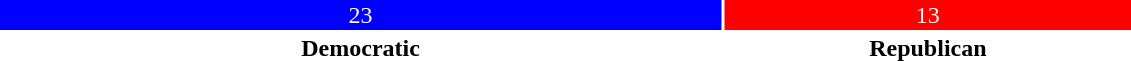<table style="width:60%; text-align:center;">
<tr style="color:white;">
<td style="background:blue; width:63.9%;">23</td>
<td style="background:red; width:36.1%;">13</td>
</tr>
<tr>
<td><span><strong>Democratic</strong></span></td>
<td><span><strong>Republican</strong></span></td>
</tr>
</table>
